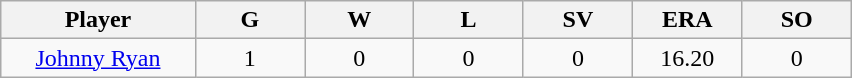<table class="wikitable sortable">
<tr>
<th bgcolor="#DDDDFF" width="16%">Player</th>
<th bgcolor="#DDDDFF" width="9%">G</th>
<th bgcolor="#DDDDFF" width="9%">W</th>
<th bgcolor="#DDDDFF" width="9%">L</th>
<th bgcolor="#DDDDFF" width="9%">SV</th>
<th bgcolor="#DDDDFF" width="9%">ERA</th>
<th bgcolor="#DDDDFF" width="9%">SO</th>
</tr>
<tr align=center>
<td><a href='#'>Johnny Ryan</a></td>
<td>1</td>
<td>0</td>
<td>0</td>
<td>0</td>
<td>16.20</td>
<td>0</td>
</tr>
</table>
